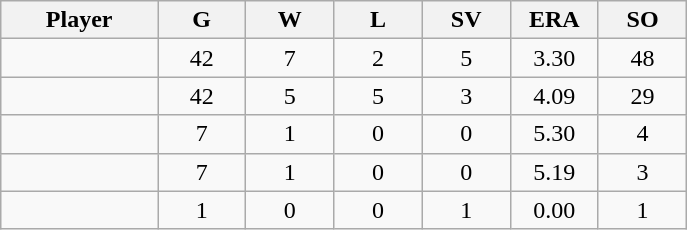<table class="wikitable sortable">
<tr>
<th bgcolor="#DDDDFF" width="16%">Player</th>
<th bgcolor="#DDDDFF" width="9%">G</th>
<th bgcolor="#DDDDFF" width="9%">W</th>
<th bgcolor="#DDDDFF" width="9%">L</th>
<th bgcolor="#DDDDFF" width="9%">SV</th>
<th bgcolor="#DDDDFF" width="9%">ERA</th>
<th bgcolor="#DDDDFF" width="9%">SO</th>
</tr>
<tr align="center">
<td></td>
<td>42</td>
<td>7</td>
<td>2</td>
<td>5</td>
<td>3.30</td>
<td>48</td>
</tr>
<tr align="center">
<td></td>
<td>42</td>
<td>5</td>
<td>5</td>
<td>3</td>
<td>4.09</td>
<td>29</td>
</tr>
<tr align="center">
<td></td>
<td>7</td>
<td>1</td>
<td>0</td>
<td>0</td>
<td>5.30</td>
<td>4</td>
</tr>
<tr align="center">
<td></td>
<td>7</td>
<td>1</td>
<td>0</td>
<td>0</td>
<td>5.19</td>
<td>3</td>
</tr>
<tr align="center">
<td></td>
<td>1</td>
<td>0</td>
<td>0</td>
<td>1</td>
<td>0.00</td>
<td>1</td>
</tr>
</table>
